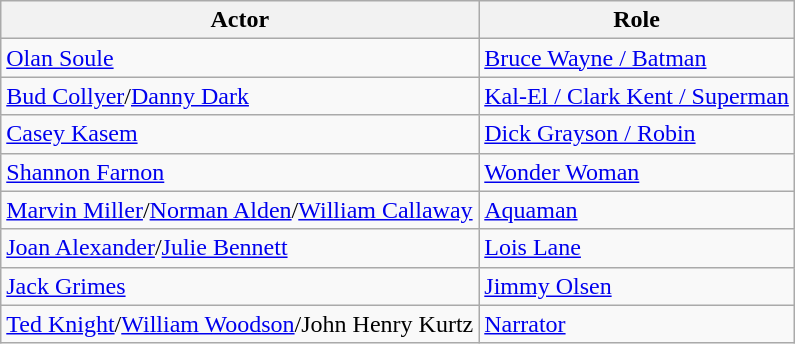<table class="wikitable">
<tr>
<th>Actor</th>
<th>Role</th>
</tr>
<tr>
<td><a href='#'>Olan Soule</a></td>
<td><a href='#'>Bruce Wayne / Batman</a></td>
</tr>
<tr>
<td><a href='#'>Bud Collyer</a>/<a href='#'>Danny Dark</a><br></td>
<td><a href='#'>Kal-El / Clark Kent / Superman</a></td>
</tr>
<tr>
<td><a href='#'>Casey Kasem</a></td>
<td><a href='#'>Dick Grayson / Robin</a></td>
</tr>
<tr>
<td><a href='#'>Shannon Farnon</a></td>
<td><a href='#'>Wonder Woman</a></td>
</tr>
<tr>
<td><a href='#'>Marvin Miller</a>/<a href='#'>Norman Alden</a>/<a href='#'>William Callaway</a></td>
<td><a href='#'>Aquaman</a></td>
</tr>
<tr>
<td><a href='#'>Joan Alexander</a>/<a href='#'>Julie Bennett</a><br></td>
<td><a href='#'>Lois Lane</a></td>
</tr>
<tr>
<td><a href='#'>Jack Grimes</a></td>
<td><a href='#'>Jimmy Olsen</a></td>
</tr>
<tr>
<td><a href='#'>Ted Knight</a>/<a href='#'>William Woodson</a>/John Henry Kurtz</td>
<td><a href='#'>Narrator</a></td>
</tr>
</table>
